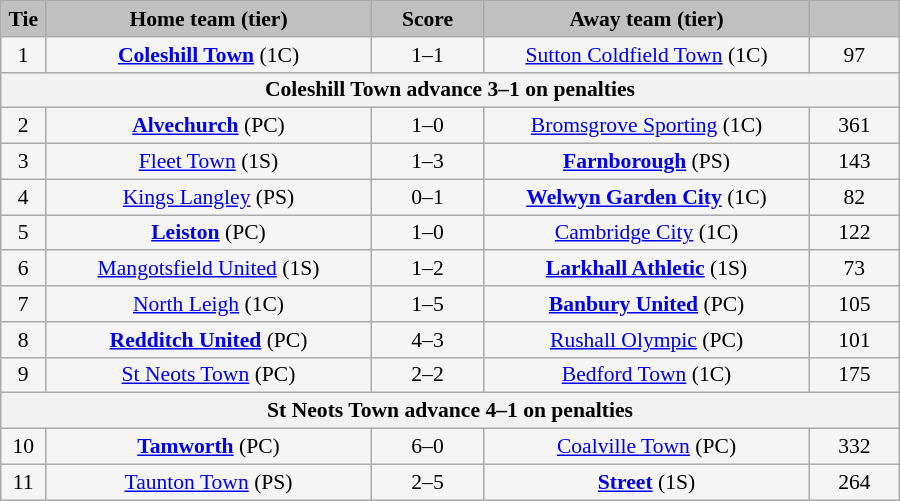<table class="wikitable" style="width: 600px; background:WhiteSmoke; text-align:center; font-size:90%">
<tr>
<td scope="col" style="width:  5.00%; background:silver;"><strong>Tie</strong></td>
<td scope="col" style="width: 36.25%; background:silver;"><strong>Home team (tier)</strong></td>
<td scope="col" style="width: 12.50%; background:silver;"><strong>Score</strong></td>
<td scope="col" style="width: 36.25%; background:silver;"><strong>Away team (tier)</strong></td>
<td scope="col" style="width: 10.00%; background:silver;"><strong></strong></td>
</tr>
<tr>
<td>1</td>
<td><strong><a href='#'>Coleshill Town</a></strong> (1C)</td>
<td>1–1</td>
<td><a href='#'>Sutton Coldfield Town</a> (1C)</td>
<td>97</td>
</tr>
<tr>
<th colspan="5">Coleshill Town advance 3–1 on penalties</th>
</tr>
<tr>
<td>2</td>
<td><strong><a href='#'>Alvechurch</a></strong> (PC)</td>
<td>1–0</td>
<td><a href='#'>Bromsgrove Sporting</a> (1C)</td>
<td>361</td>
</tr>
<tr>
<td>3</td>
<td><a href='#'>Fleet Town</a> (1S)</td>
<td>1–3</td>
<td><strong><a href='#'>Farnborough</a></strong> (PS)</td>
<td>143</td>
</tr>
<tr>
<td>4</td>
<td><a href='#'>Kings Langley</a> (PS)</td>
<td>0–1</td>
<td><strong><a href='#'>Welwyn Garden City</a></strong> (1C)</td>
<td>82</td>
</tr>
<tr>
<td>5</td>
<td><strong><a href='#'>Leiston</a></strong> (PC)</td>
<td>1–0</td>
<td><a href='#'>Cambridge City</a> (1C)</td>
<td>122</td>
</tr>
<tr>
<td>6</td>
<td><a href='#'>Mangotsfield United</a> (1S)</td>
<td>1–2</td>
<td><strong><a href='#'>Larkhall Athletic</a></strong> (1S)</td>
<td>73</td>
</tr>
<tr>
<td>7</td>
<td><a href='#'>North Leigh</a> (1C)</td>
<td>1–5</td>
<td><strong><a href='#'>Banbury United</a></strong> (PC)</td>
<td>105</td>
</tr>
<tr>
<td>8</td>
<td><strong><a href='#'>Redditch United</a></strong> (PC)</td>
<td>4–3</td>
<td><a href='#'>Rushall Olympic</a> (PC)</td>
<td>101</td>
</tr>
<tr>
<td>9</td>
<td><a href='#'>St Neots Town</a> (PC)</td>
<td>2–2</td>
<td><a href='#'>Bedford Town</a> (1C)</td>
<td>175</td>
</tr>
<tr>
<th colspan="5">St Neots Town advance 4–1 on penalties</th>
</tr>
<tr>
<td>10</td>
<td><strong><a href='#'>Tamworth</a></strong> (PC)</td>
<td>6–0</td>
<td><a href='#'>Coalville Town</a> (PC)</td>
<td>332</td>
</tr>
<tr>
<td>11</td>
<td><a href='#'>Taunton Town</a> (PS)</td>
<td>2–5</td>
<td><strong><a href='#'>Street</a></strong> (1S)</td>
<td>264</td>
</tr>
</table>
